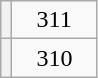<table class="wikitable">
<tr>
<th></th>
<td style="padding-left: 1em; padding-right: 1em">311</td>
</tr>
<tr>
<th></th>
<td style="padding-left: 1em; padding-right: 1em">310</td>
</tr>
</table>
